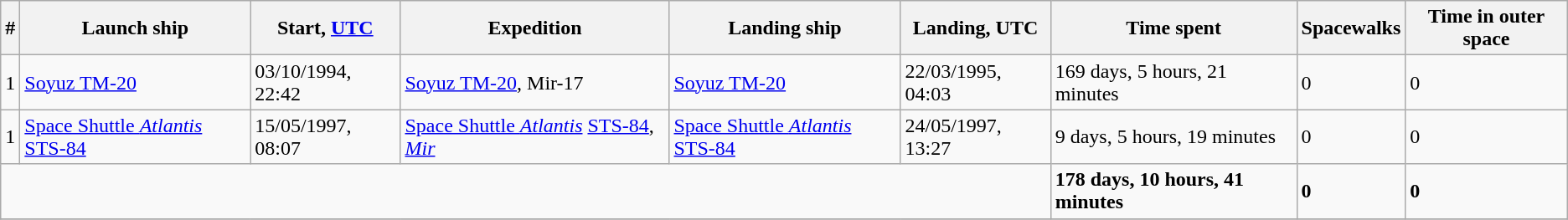<table class="wikitable">
<tr>
<th>#</th>
<th>Launch ship</th>
<th>Start, <a href='#'>UTC</a></th>
<th>Expedition</th>
<th>Landing ship</th>
<th>Landing, UTC</th>
<th>Time spent</th>
<th>Spacewalks</th>
<th>Time in outer space</th>
</tr>
<tr>
<td>1</td>
<td><a href='#'>Soyuz TM-20</a></td>
<td>03/10/1994, 22:42</td>
<td><a href='#'>Soyuz TM-20</a>, Mir-17</td>
<td><a href='#'>Soyuz TM-20</a></td>
<td>22/03/1995, 04:03</td>
<td>169 days, 5 hours, 21 minutes</td>
<td>0</td>
<td>0</td>
</tr>
<tr>
<td>1</td>
<td><a href='#'>Space Shuttle <em>Atlantis</em></a> <a href='#'>STS-84</a></td>
<td>15/05/1997, 08:07</td>
<td><a href='#'>Space Shuttle <em>Atlantis</em></a> <a href='#'>STS-84</a>, <em><a href='#'>Mir</a></em></td>
<td><a href='#'>Space Shuttle <em>Atlantis</em></a> <a href='#'>STS-84</a></td>
<td>24/05/1997, 13:27</td>
<td>9 days, 5 hours, 19 minutes</td>
<td>0</td>
<td>0</td>
</tr>
<tr>
<td colspan=6></td>
<td><strong>178 days, 10 hours, 41 minutes</strong></td>
<td><strong>0</strong></td>
<td><strong>0</strong></td>
</tr>
<tr>
</tr>
</table>
